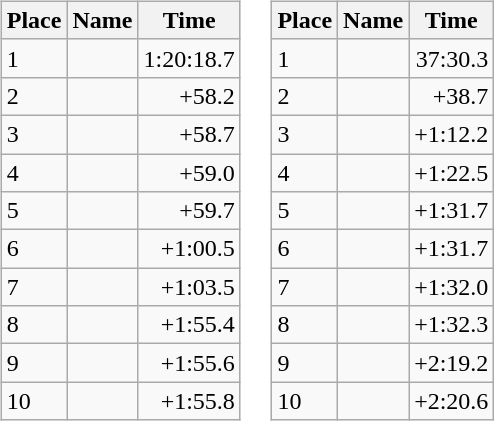<table border="0">
<tr>
<td valign="top"><br><table class="wikitable">
<tr>
<th>Place</th>
<th>Name</th>
<th>Time</th>
</tr>
<tr>
<td>1</td>
<td></td>
<td align="right">1:20:18.7</td>
</tr>
<tr>
<td>2</td>
<td></td>
<td align="right">+58.2</td>
</tr>
<tr>
<td>3</td>
<td></td>
<td align="right">+58.7</td>
</tr>
<tr>
<td>4</td>
<td></td>
<td align="right">+59.0</td>
</tr>
<tr>
<td>5</td>
<td></td>
<td align="right">+59.7</td>
</tr>
<tr>
<td>6</td>
<td></td>
<td align="right">+1:00.5</td>
</tr>
<tr>
<td>7</td>
<td></td>
<td align="right">+1:03.5</td>
</tr>
<tr>
<td>8</td>
<td></td>
<td align="right">+1:55.4</td>
</tr>
<tr>
<td>9</td>
<td></td>
<td align="right">+1:55.6</td>
</tr>
<tr>
<td>10</td>
<td></td>
<td align="right">+1:55.8</td>
</tr>
</table>
</td>
<td valign="top"><br><table class="wikitable">
<tr>
<th>Place</th>
<th>Name</th>
<th>Time</th>
</tr>
<tr>
<td>1</td>
<td></td>
<td align="right">37:30.3</td>
</tr>
<tr>
<td>2</td>
<td></td>
<td align="right">+38.7</td>
</tr>
<tr>
<td>3</td>
<td></td>
<td align="right">+1:12.2</td>
</tr>
<tr>
<td>4</td>
<td></td>
<td align="right">+1:22.5</td>
</tr>
<tr>
<td>5</td>
<td></td>
<td align="right">+1:31.7</td>
</tr>
<tr>
<td>6</td>
<td></td>
<td align="right">+1:31.7</td>
</tr>
<tr>
<td>7</td>
<td></td>
<td align="right">+1:32.0</td>
</tr>
<tr>
<td>8</td>
<td></td>
<td align="right">+1:32.3</td>
</tr>
<tr>
<td>9</td>
<td></td>
<td align="right">+2:19.2</td>
</tr>
<tr>
<td>10</td>
<td></td>
<td align="right">+2:20.6</td>
</tr>
</table>
</td>
</tr>
</table>
